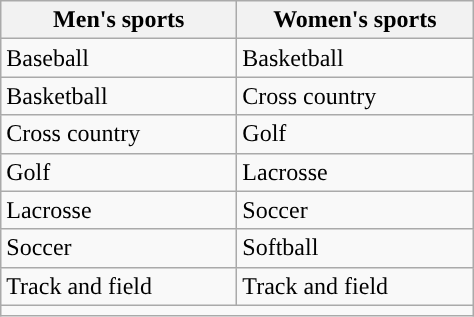<table class="wikitable"; style= "text-align: ">
<tr>
<th width=150px>Men's sports</th>
<th width=150px>Women's sports</th>
</tr>
<tr>
<td>Baseball</td>
<td>Basketball</td>
</tr>
<tr>
<td>Basketball</td>
<td>Cross country</td>
</tr>
<tr>
<td>Cross country</td>
<td>Golf</td>
</tr>
<tr>
<td>Golf</td>
<td>Lacrosse</td>
</tr>
<tr>
<td>Lacrosse</td>
<td>Soccer</td>
</tr>
<tr>
<td>Soccer</td>
<td>Softball</td>
</tr>
<tr>
<td>Track and field</td>
<td>Track and field</td>
</tr>
<tr>
<td colspan=2></td>
</tr>
</table>
